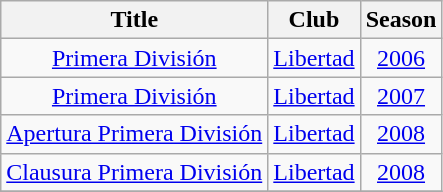<table class="wikitable" style="text-align: center;">
<tr>
<th>Title</th>
<th>Club</th>
<th>Season</th>
</tr>
<tr>
<td><a href='#'>Primera División</a></td>
<td><a href='#'>Libertad</a></td>
<td><a href='#'>2006</a></td>
</tr>
<tr>
<td><a href='#'>Primera División</a></td>
<td><a href='#'>Libertad</a></td>
<td><a href='#'>2007</a></td>
</tr>
<tr>
<td><a href='#'>Apertura Primera División</a></td>
<td><a href='#'>Libertad</a></td>
<td><a href='#'>2008</a></td>
</tr>
<tr>
<td><a href='#'>Clausura Primera División</a></td>
<td><a href='#'>Libertad</a></td>
<td><a href='#'>2008</a></td>
</tr>
<tr>
</tr>
</table>
